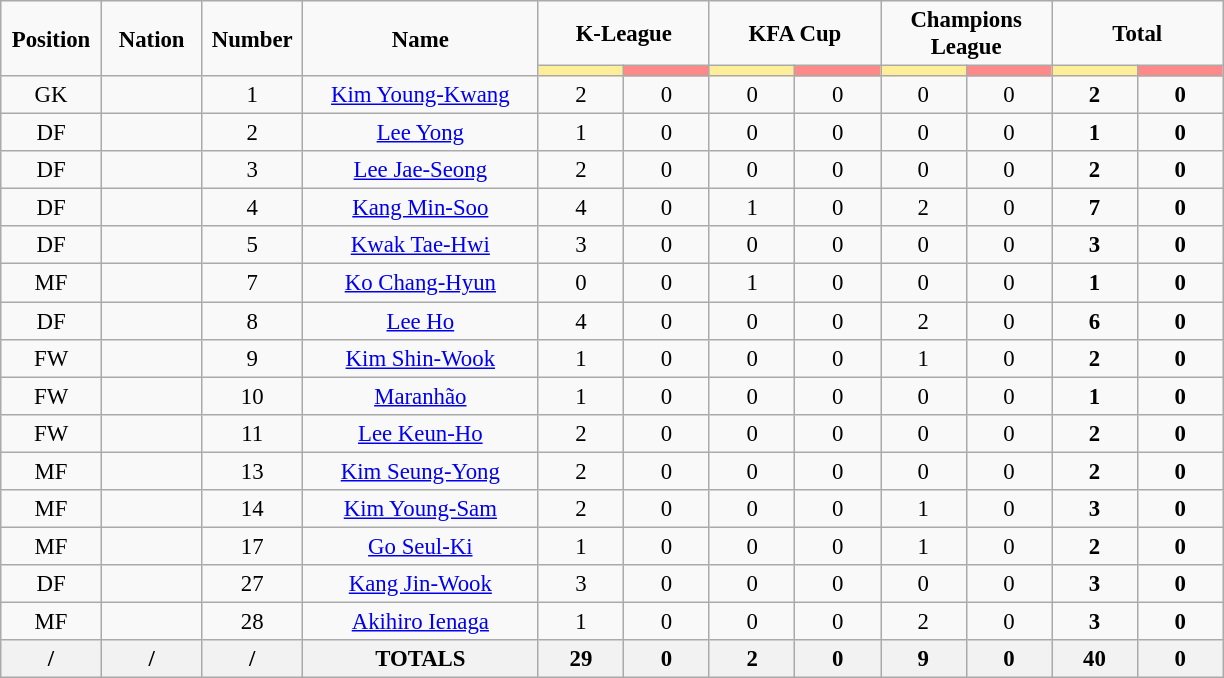<table class="wikitable" style="font-size: 95%; text-align: center;">
<tr>
<td rowspan="2" width="60" align="center"><strong>Position</strong></td>
<td rowspan="2" width="60" align="center"><strong>Nation</strong></td>
<td rowspan="2" width="60" align="center"><strong>Number</strong></td>
<td rowspan="2" width="150" align="center"><strong>Name</strong></td>
<td colspan="2" width="100" align="center"><strong>K-League</strong></td>
<td colspan="2" width="100" align="center"><strong>KFA Cup</strong></td>
<td colspan="2" width="100" align="center"><strong>Champions League</strong></td>
<td colspan="2" width="100" align="center"><strong>Total</strong></td>
</tr>
<tr>
<th width="50" style="background: #FFEE99"></th>
<th width="50" style="background: #FF8888"></th>
<th width="50" style="background: #FFEE99"></th>
<th width="50" style="background: #FF8888"></th>
<th width="50" style="background: #FFEE99"></th>
<th width="50" style="background: #FF8888"></th>
<th width="50" style="background: #FFEE99"></th>
<th width="50" style="background: #FF8888"></th>
</tr>
<tr>
<td>GK</td>
<td></td>
<td>1</td>
<td><a href='#'>Kim Young-Kwang</a></td>
<td>2</td>
<td>0</td>
<td>0</td>
<td>0</td>
<td>0</td>
<td>0</td>
<td><strong>2</strong></td>
<td><strong>0</strong></td>
</tr>
<tr>
<td>DF</td>
<td></td>
<td>2</td>
<td><a href='#'>Lee Yong</a></td>
<td>1</td>
<td>0</td>
<td>0</td>
<td>0</td>
<td>0</td>
<td>0</td>
<td><strong>1</strong></td>
<td><strong>0</strong></td>
</tr>
<tr>
<td>DF</td>
<td></td>
<td>3</td>
<td><a href='#'>Lee Jae-Seong</a></td>
<td>2</td>
<td>0</td>
<td>0</td>
<td>0</td>
<td>0</td>
<td>0</td>
<td><strong>2</strong></td>
<td><strong>0</strong></td>
</tr>
<tr>
<td>DF</td>
<td></td>
<td>4</td>
<td><a href='#'>Kang Min-Soo</a></td>
<td>4</td>
<td>0</td>
<td>1</td>
<td>0</td>
<td>2</td>
<td>0</td>
<td><strong>7</strong></td>
<td><strong>0</strong></td>
</tr>
<tr>
<td>DF</td>
<td></td>
<td>5</td>
<td><a href='#'>Kwak Tae-Hwi</a></td>
<td>3</td>
<td>0</td>
<td>0</td>
<td>0</td>
<td>0</td>
<td>0</td>
<td><strong>3</strong></td>
<td><strong>0</strong></td>
</tr>
<tr>
<td>MF</td>
<td></td>
<td>7</td>
<td><a href='#'>Ko Chang-Hyun</a></td>
<td>0</td>
<td>0</td>
<td>1</td>
<td>0</td>
<td>0</td>
<td>0</td>
<td><strong>1</strong></td>
<td><strong>0</strong></td>
</tr>
<tr>
<td>DF</td>
<td></td>
<td>8</td>
<td><a href='#'>Lee Ho</a></td>
<td>4</td>
<td>0</td>
<td>0</td>
<td>0</td>
<td>2</td>
<td>0</td>
<td><strong>6</strong></td>
<td><strong>0</strong></td>
</tr>
<tr>
<td>FW</td>
<td></td>
<td>9</td>
<td><a href='#'>Kim Shin-Wook</a></td>
<td>1</td>
<td>0</td>
<td>0</td>
<td>0</td>
<td>1</td>
<td>0</td>
<td><strong>2</strong></td>
<td><strong>0</strong></td>
</tr>
<tr>
<td>FW</td>
<td></td>
<td>10</td>
<td><a href='#'>Maranhão</a></td>
<td>1</td>
<td>0</td>
<td>0</td>
<td>0</td>
<td>0</td>
<td>0</td>
<td><strong>1</strong></td>
<td><strong>0</strong></td>
</tr>
<tr>
<td>FW</td>
<td></td>
<td>11</td>
<td><a href='#'>Lee Keun-Ho</a></td>
<td>2</td>
<td>0</td>
<td>0</td>
<td>0</td>
<td>0</td>
<td>0</td>
<td><strong>2</strong></td>
<td><strong>0</strong></td>
</tr>
<tr>
<td>MF</td>
<td></td>
<td>13</td>
<td><a href='#'>Kim Seung-Yong</a></td>
<td>2</td>
<td>0</td>
<td>0</td>
<td>0</td>
<td>0</td>
<td>0</td>
<td><strong>2</strong></td>
<td><strong>0</strong></td>
</tr>
<tr>
<td>MF</td>
<td></td>
<td>14</td>
<td><a href='#'>Kim Young-Sam</a></td>
<td>2</td>
<td>0</td>
<td>0</td>
<td>0</td>
<td>1</td>
<td>0</td>
<td><strong>3</strong></td>
<td><strong>0</strong></td>
</tr>
<tr>
<td>MF</td>
<td></td>
<td>17</td>
<td><a href='#'>Go Seul-Ki</a></td>
<td>1</td>
<td>0</td>
<td>0</td>
<td>0</td>
<td>1</td>
<td>0</td>
<td><strong>2</strong></td>
<td><strong>0</strong></td>
</tr>
<tr>
<td>DF</td>
<td></td>
<td>27</td>
<td><a href='#'>Kang Jin-Wook</a></td>
<td>3</td>
<td>0</td>
<td>0</td>
<td>0</td>
<td>0</td>
<td>0</td>
<td><strong>3</strong></td>
<td><strong>0</strong></td>
</tr>
<tr>
<td>MF</td>
<td></td>
<td>28</td>
<td><a href='#'>Akihiro Ienaga</a></td>
<td>1</td>
<td>0</td>
<td>0</td>
<td>0</td>
<td>2</td>
<td>0</td>
<td><strong>3</strong></td>
<td><strong>0</strong></td>
</tr>
<tr>
<th>/</th>
<th>/</th>
<th>/</th>
<th>TOTALS</th>
<th>29</th>
<th>0</th>
<th>2</th>
<th>0</th>
<th>9</th>
<th>0</th>
<th>40</th>
<th>0</th>
</tr>
</table>
